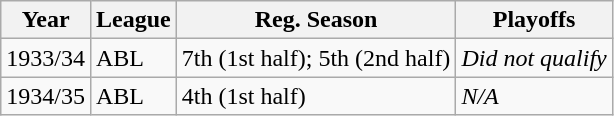<table class="wikitable">
<tr>
<th>Year</th>
<th>League</th>
<th>Reg. Season</th>
<th>Playoffs</th>
</tr>
<tr>
<td>1933/34</td>
<td>ABL</td>
<td>7th (1st half); 5th (2nd half)</td>
<td><em>Did not qualify</em></td>
</tr>
<tr>
<td>1934/35</td>
<td>ABL</td>
<td>4th (1st half)</td>
<td><em>N/A</em></td>
</tr>
</table>
